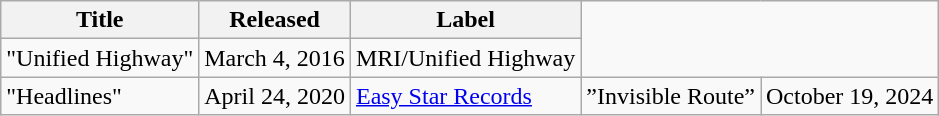<table class="wikitable">
<tr>
<th>Title</th>
<th>Released</th>
<th>Label</th>
</tr>
<tr>
<td>"Unified Highway"</td>
<td>March 4, 2016</td>
<td>MRI/Unified Highway</td>
</tr>
<tr>
<td>"Headlines"</td>
<td>April 24, 2020</td>
<td><a href='#'>Easy Star Records</a></td>
<td>”Invisible Route”</td>
<td>October 19, 2024</td>
</tr>
</table>
